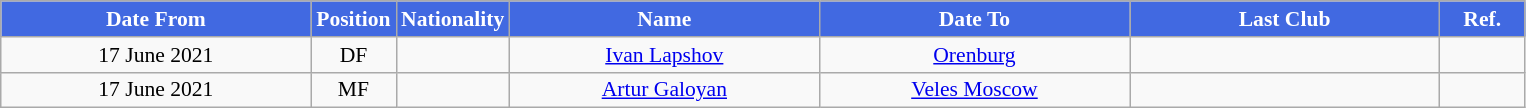<table class="wikitable"  style="text-align:center; font-size:90%; ">
<tr>
<th style="background:#4169E1; color:white; width:200px;">Date From</th>
<th style="background:#4169E1; color:white; width:50px;">Position</th>
<th style="background:#4169E1; color:white; width:50px;">Nationality</th>
<th style="background:#4169E1; color:white; width:200px;">Name</th>
<th style="background:#4169E1; color:white; width:200px;">Date To</th>
<th style="background:#4169E1; color:white; width:200px;">Last Club</th>
<th style="background:#4169E1; color:white; width:50px;">Ref.</th>
</tr>
<tr>
<td>17 June 2021</td>
<td>DF</td>
<td></td>
<td><a href='#'>Ivan Lapshov</a></td>
<td><a href='#'>Orenburg</a></td>
<td></td>
<td></td>
</tr>
<tr>
<td>17 June 2021</td>
<td>MF</td>
<td></td>
<td><a href='#'>Artur Galoyan</a></td>
<td><a href='#'>Veles Moscow</a></td>
<td></td>
<td></td>
</tr>
</table>
